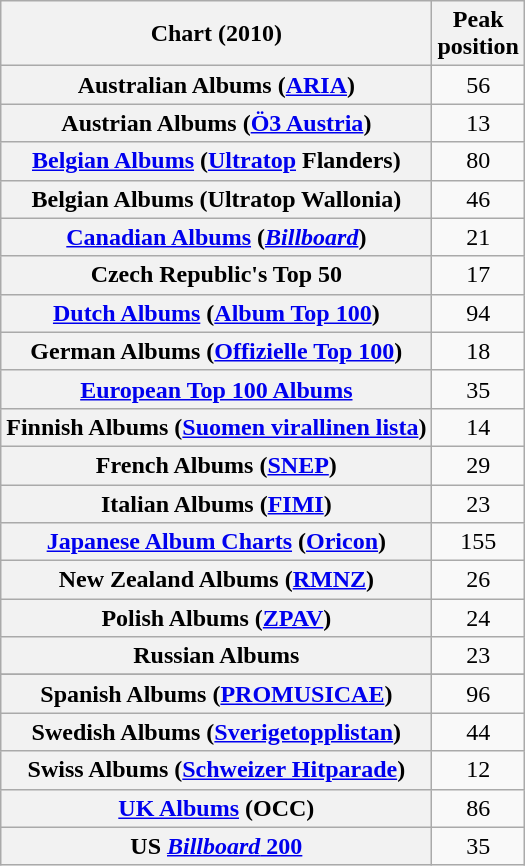<table class="wikitable sortable plainrowheaders">
<tr>
<th scope="col">Chart (2010)</th>
<th scope="col">Peak<br>position</th>
</tr>
<tr>
<th scope="row">Australian Albums (<a href='#'>ARIA</a>)</th>
<td align="center">56</td>
</tr>
<tr>
<th scope="row">Austrian Albums (<a href='#'>Ö3 Austria</a>)</th>
<td align="center">13</td>
</tr>
<tr>
<th scope="row"><a href='#'>Belgian Albums</a> (<a href='#'>Ultratop</a> Flanders)</th>
<td align="center">80</td>
</tr>
<tr>
<th scope="row">Belgian Albums (Ultratop Wallonia)</th>
<td align="center">46</td>
</tr>
<tr>
<th scope="row"><a href='#'>Canadian Albums</a> (<em><a href='#'>Billboard</a></em>)</th>
<td align="center">21</td>
</tr>
<tr>
<th scope="row">Czech Republic's Top 50</th>
<td align="center">17</td>
</tr>
<tr>
<th scope="row"><a href='#'>Dutch Albums</a> (<a href='#'>Album Top 100</a>)</th>
<td align="center">94</td>
</tr>
<tr>
<th scope="row">German Albums (<a href='#'>Offizielle Top 100</a>)</th>
<td align="center">18</td>
</tr>
<tr>
<th scope="row"><a href='#'>European Top 100 Albums</a></th>
<td align="center">35</td>
</tr>
<tr>
<th scope="row">Finnish Albums (<a href='#'>Suomen virallinen lista</a>)</th>
<td align="center">14</td>
</tr>
<tr>
<th scope="row">French Albums (<a href='#'>SNEP</a>)</th>
<td align="center">29</td>
</tr>
<tr>
<th scope="row">Italian Albums (<a href='#'>FIMI</a>)</th>
<td align="center">23</td>
</tr>
<tr>
<th scope="row"><a href='#'>Japanese Album Charts</a> (<a href='#'>Oricon</a>)</th>
<td align="center">155</td>
</tr>
<tr>
<th scope="row">New Zealand Albums (<a href='#'>RMNZ</a>)</th>
<td align="center">26</td>
</tr>
<tr>
<th scope="row">Polish Albums (<a href='#'>ZPAV</a>)</th>
<td align="center">24</td>
</tr>
<tr>
<th scope="row">Russian Albums </th>
<td align="center">23</td>
</tr>
<tr>
</tr>
<tr>
<th scope="row">Spanish Albums (<a href='#'>PROMUSICAE</a>)</th>
<td align="center">96</td>
</tr>
<tr>
<th scope="row">Swedish Albums (<a href='#'>Sverigetopplistan</a>)</th>
<td align="center">44</td>
</tr>
<tr>
<th scope="row">Swiss Albums (<a href='#'>Schweizer Hitparade</a>)</th>
<td align="center">12</td>
</tr>
<tr>
<th scope="row"><a href='#'>UK Albums</a> (OCC)</th>
<td align="center">86</td>
</tr>
<tr>
<th scope="row">US <a href='#'><em>Billboard</em> 200</a></th>
<td align="center">35</td>
</tr>
</table>
